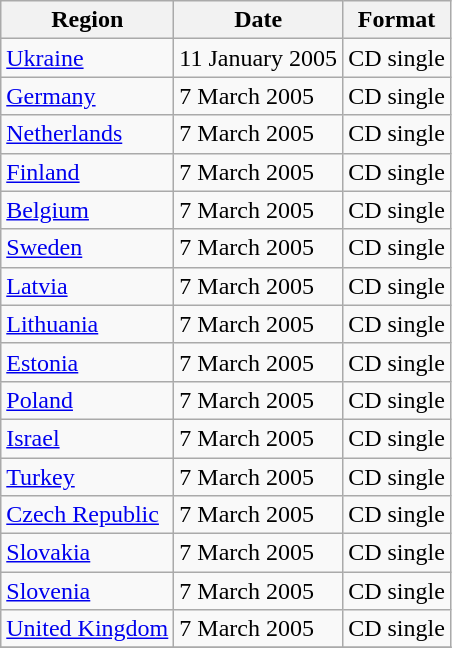<table class="wikitable">
<tr>
<th>Region</th>
<th>Date</th>
<th>Format</th>
</tr>
<tr>
<td><a href='#'>Ukraine</a></td>
<td>11 January 2005</td>
<td>CD single</td>
</tr>
<tr>
<td><a href='#'>Germany</a></td>
<td>7 March 2005</td>
<td>CD single</td>
</tr>
<tr>
<td><a href='#'>Netherlands</a></td>
<td>7 March 2005</td>
<td>CD single</td>
</tr>
<tr>
<td><a href='#'>Finland</a></td>
<td>7 March 2005</td>
<td>CD single</td>
</tr>
<tr>
<td><a href='#'>Belgium</a></td>
<td>7 March 2005</td>
<td>CD single</td>
</tr>
<tr>
<td><a href='#'>Sweden</a></td>
<td>7 March 2005</td>
<td>CD single</td>
</tr>
<tr>
<td><a href='#'>Latvia</a></td>
<td>7 March 2005</td>
<td>CD single</td>
</tr>
<tr>
<td><a href='#'>Lithuania</a></td>
<td>7 March 2005</td>
<td>CD single</td>
</tr>
<tr>
<td><a href='#'>Estonia</a></td>
<td>7 March 2005</td>
<td>CD single</td>
</tr>
<tr>
<td><a href='#'>Poland</a></td>
<td>7 March 2005</td>
<td>CD single</td>
</tr>
<tr>
<td><a href='#'>Israel</a></td>
<td>7 March 2005</td>
<td>CD single</td>
</tr>
<tr>
<td><a href='#'>Turkey</a></td>
<td>7 March 2005</td>
<td>CD single</td>
</tr>
<tr>
<td><a href='#'>Czech Republic</a></td>
<td>7 March 2005</td>
<td>CD single</td>
</tr>
<tr>
<td><a href='#'>Slovakia</a></td>
<td>7 March 2005</td>
<td>CD single</td>
</tr>
<tr>
<td><a href='#'>Slovenia</a></td>
<td>7 March 2005</td>
<td>CD single</td>
</tr>
<tr>
<td><a href='#'>United Kingdom</a></td>
<td>7 March 2005</td>
<td>CD single</td>
</tr>
<tr>
</tr>
</table>
